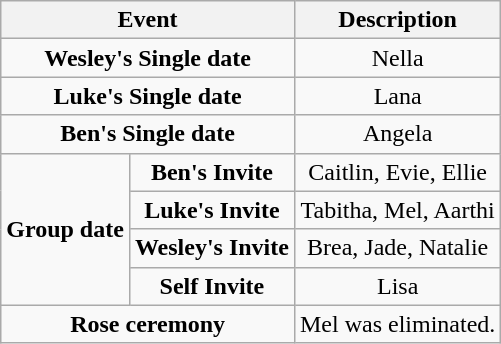<table class="wikitable sortable" style="text-align:center;">
<tr>
<th colspan="2">Event</th>
<th>Description</th>
</tr>
<tr>
<td colspan="2"><strong>Wesley's Single date</strong></td>
<td>Nella</td>
</tr>
<tr>
<td colspan="2"><strong>Luke's Single date</strong></td>
<td>Lana</td>
</tr>
<tr>
<td colspan="2"><strong>Ben's Single date</strong></td>
<td>Angela</td>
</tr>
<tr>
<td rowspan="4"><strong>Group date</strong></td>
<td><strong>Ben's Invite</strong></td>
<td>Caitlin, Evie, Ellie</td>
</tr>
<tr>
<td><strong>Luke's Invite</strong></td>
<td>Tabitha, Mel, Aarthi</td>
</tr>
<tr>
<td><strong>Wesley's Invite</strong></td>
<td>Brea, Jade, Natalie</td>
</tr>
<tr>
<td><strong>Self Invite</strong></td>
<td>Lisa</td>
</tr>
<tr>
<td colspan="2"><strong>Rose ceremony</strong></td>
<td>Mel was eliminated.</td>
</tr>
</table>
